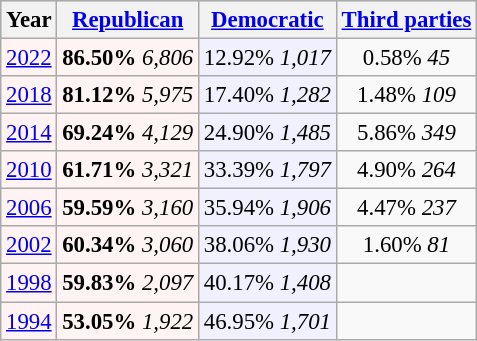<table class="wikitable" style="font-size:95%;">
<tr bgcolor=lightgrey>
<th>Year</th>
<th><a href='#'>Republican</a></th>
<th><a href='#'>Democratic</a></th>
<th><a href='#'>Third parties</a></th>
</tr>
<tr>
<td align="center" bgcolor="#fff3f3"><a href='#'>2022</a></td>
<td align="center" bgcolor="#fff3f3"><strong>86.50%</strong> <em>6,806</em></td>
<td align="center" bgcolor="#f0f0ff">12.92% <em>1,017</em></td>
<td align="center">0.58% <em>45</em></td>
</tr>
<tr>
<td align="center" bgcolor="#fff3f3"><a href='#'>2018</a></td>
<td align="center" bgcolor="#fff3f3"><strong>81.12%</strong> <em>5,975</em></td>
<td align="center" bgcolor="#f0f0ff">17.40% <em>1,282</em></td>
<td align="center">1.48% <em>109</em></td>
</tr>
<tr>
<td align="center" bgcolor="#fff3f3"><a href='#'>2014</a></td>
<td align="center" bgcolor="#fff3f3"><strong>69.24%</strong> <em>4,129</em></td>
<td align="center" bgcolor="#f0f0ff">24.90% <em>1,485</em></td>
<td align="center">5.86% <em>349</em></td>
</tr>
<tr>
<td align="center" bgcolor="#fff3f3"><a href='#'>2010</a></td>
<td align="center" bgcolor="#fff3f3"><strong>61.71%</strong> <em>3,321</em></td>
<td align="center" bgcolor="#f0f0ff">33.39% <em>1,797</em></td>
<td align="center">4.90% <em>264</em></td>
</tr>
<tr>
<td align="center" bgcolor="#fff3f3"><a href='#'>2006</a></td>
<td align="center" bgcolor="#fff3f3"><strong>59.59%</strong> <em>3,160</em></td>
<td align="center" bgcolor="#f0f0ff">35.94% <em>1,906</em></td>
<td align="center">4.47% <em>237</em></td>
</tr>
<tr>
<td align="center" bgcolor="#fff3f3"><a href='#'>2002</a></td>
<td align="center" bgcolor="#fff3f3"><strong>60.34%</strong> <em>3,060</em></td>
<td align="center" bgcolor="#f0f0ff">38.06% <em>1,930</em></td>
<td align="center">1.60% <em>81</em></td>
</tr>
<tr>
<td align="center" bgcolor="#fff3f3"><a href='#'>1998</a></td>
<td align="center" bgcolor="#fff3f3"><strong>59.83%</strong> <em>2,097</em></td>
<td align="center" bgcolor="#f0f0ff">40.17% <em>1,408</em></td>
<td align="center"></td>
</tr>
<tr>
<td align="center" bgcolor="#fff3f3"><a href='#'>1994</a></td>
<td align="center" bgcolor="#fff3f3"><strong>53.05%</strong> <em>1,922</em></td>
<td align="center" bgcolor="#f0f0ff">46.95% <em>1,701</em></td>
<td align="center"></td>
</tr>
</table>
